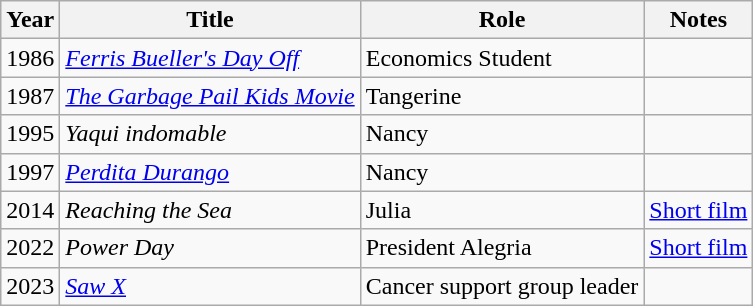<table class="wikitable sortable">
<tr>
<th>Year</th>
<th>Title</th>
<th>Role</th>
<th>Notes</th>
</tr>
<tr>
<td>1986</td>
<td><em><a href='#'>Ferris Bueller's Day Off</a></em></td>
<td>Economics Student</td>
<td></td>
</tr>
<tr>
<td>1987</td>
<td><em><a href='#'>The Garbage Pail Kids Movie</a></em></td>
<td>Tangerine</td>
<td></td>
</tr>
<tr>
<td>1995</td>
<td><em>Yaqui indomable</em></td>
<td>Nancy</td>
<td></td>
</tr>
<tr>
<td>1997</td>
<td><em><a href='#'>Perdita Durango</a></em></td>
<td>Nancy</td>
<td></td>
</tr>
<tr>
<td>2014</td>
<td><em>Reaching the Sea</em></td>
<td>Julia</td>
<td><a href='#'>Short film</a></td>
</tr>
<tr>
<td>2022</td>
<td><em>Power Day</em></td>
<td>President Alegria</td>
<td><a href='#'>Short film</a></td>
</tr>
<tr>
<td>2023</td>
<td><em><a href='#'>Saw X</a></em></td>
<td>Cancer support group  leader</td>
<td></td>
</tr>
</table>
